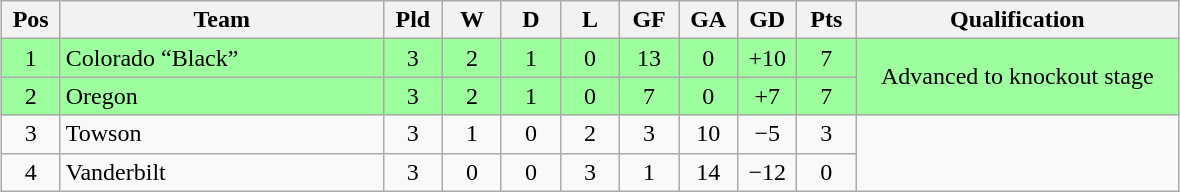<table class="wikitable" style="text-align:center; margin: 1em auto">
<tr>
<th style="width:2em">Pos</th>
<th style="width:13em">Team</th>
<th style="width:2em">Pld</th>
<th style="width:2em">W</th>
<th style="width:2em">D</th>
<th style="width:2em">L</th>
<th style="width:2em">GF</th>
<th style="width:2em">GA</th>
<th style="width:2em">GD</th>
<th style="width:2em">Pts</th>
<th style="width:13em">Qualification</th>
</tr>
<tr bgcolor="#9eff9e">
<td>1</td>
<td style="text-align:left">Colorado “Black”</td>
<td>3</td>
<td>2</td>
<td>1</td>
<td>0</td>
<td>13</td>
<td>0</td>
<td>+10</td>
<td>7</td>
<td rowspan="2">Advanced to knockout stage</td>
</tr>
<tr bgcolor="#9eff9e">
<td>2</td>
<td style="text-align:left">Oregon</td>
<td>3</td>
<td>2</td>
<td>1</td>
<td>0</td>
<td>7</td>
<td>0</td>
<td>+7</td>
<td>7</td>
</tr>
<tr>
<td>3</td>
<td style="text-align:left">Towson</td>
<td>3</td>
<td>1</td>
<td>0</td>
<td>2</td>
<td>3</td>
<td>10</td>
<td>−5</td>
<td>3</td>
</tr>
<tr>
<td>4</td>
<td style="text-align:left">Vanderbilt</td>
<td>3</td>
<td>0</td>
<td>0</td>
<td>3</td>
<td>1</td>
<td>14</td>
<td>−12</td>
<td>0</td>
</tr>
</table>
